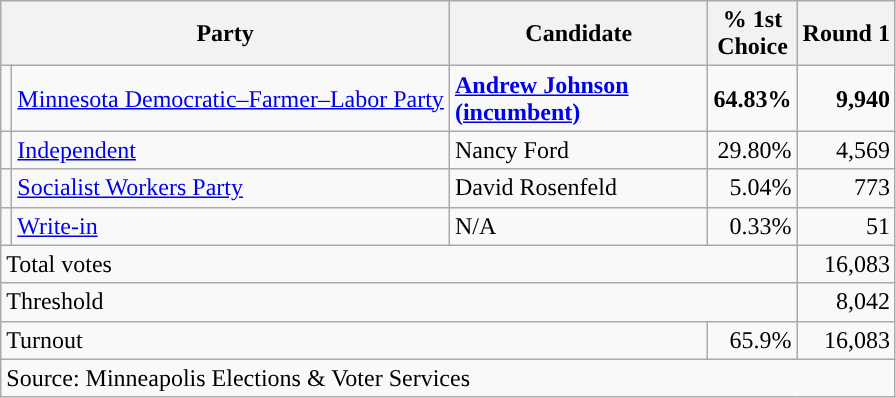<table class="wikitable">
<tr>
<th colspan="2" style="width:290px">Party</th>
<th style="width:165px">Candidate</th>
<th>% 1st<br>Choice</th>
<th>Round 1</th>
</tr>
<tr>
<td style="background-color:"></td>
<td><a href='#'>Minnesota Democratic–Farmer–Labor Party</a></td>
<td><strong><a href='#'>Andrew Johnson (incumbent)</a></strong></td>
<td align="right"><strong>64.83%</strong></td>
<td align="right"><strong>9,940</strong></td>
</tr>
<tr>
<td style="background-color:"></td>
<td><a href='#'>Independent</a></td>
<td>Nancy Ford</td>
<td align="right">29.80%</td>
<td align="right">4,569</td>
</tr>
<tr>
<td style="background-color:"></td>
<td><a href='#'>Socialist Workers Party</a></td>
<td>David Rosenfeld</td>
<td align="right">5.04%</td>
<td align="right">773</td>
</tr>
<tr>
<td style="background-color:"></td>
<td><a href='#'>Write-in</a></td>
<td>N/A</td>
<td align="right">0.33%</td>
<td align="right">51</td>
</tr>
<tr>
<td colspan="4">Total votes</td>
<td align="right">16,083</td>
</tr>
<tr>
<td colspan="4">Threshold</td>
<td align="right">8,042</td>
</tr>
<tr>
<td colspan="3">Turnout</td>
<td align="right">65.9%</td>
<td align="right">16,083</td>
</tr>
<tr>
<td colspan="8">Source: Minneapolis Elections & Voter Services</td>
</tr>
</table>
